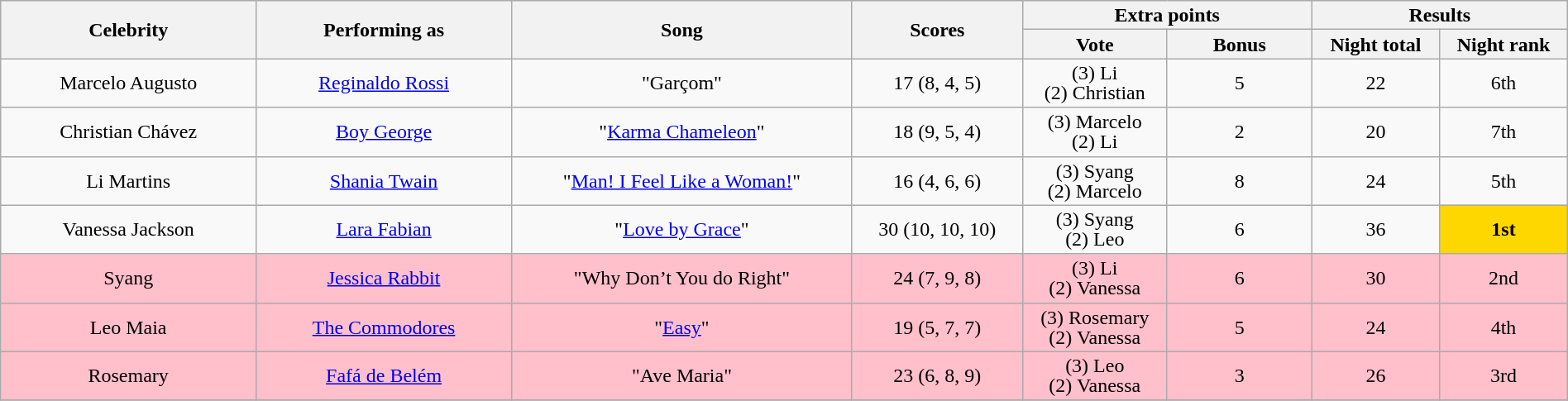<table class="wikitable" style="font-size:100%; line-height:16px; text-align:center" width="100%">
<tr>
<th rowspan="2" style="width:15.0%;">Celebrity</th>
<th rowspan="2" style="width:15.0%;">Performing as</th>
<th rowspan="2" style="width:20.0%;">Song</th>
<th rowspan="2" style="width:10.0%;">Scores</th>
<th colspan="2">Extra points</th>
<th colspan="2">Results</th>
</tr>
<tr>
<th style="width:08.5%;">Vote</th>
<th style="width:08.5%;">Bonus</th>
<th style="width:07.5%;">Night total</th>
<th style="width:07.5%;">Night rank</th>
</tr>
<tr>
<td>Marcelo Augusto</td>
<td><a href='#'>Reginaldo Rossi</a></td>
<td>"Garçom"</td>
<td>17 (8, 4, 5)</td>
<td>(3) Li<br>(2) Christian</td>
<td>5</td>
<td>22</td>
<td>6th</td>
</tr>
<tr>
<td>Christian Chávez</td>
<td><a href='#'>Boy George</a></td>
<td>"<a href='#'>Karma Chameleon</a>"</td>
<td>18 (9, 5, 4)</td>
<td>(3) Marcelo<br>(2) Li</td>
<td>2</td>
<td>20</td>
<td>7th</td>
</tr>
<tr>
<td>Li Martins</td>
<td><a href='#'>Shania Twain</a></td>
<td>"<a href='#'>Man! I Feel Like a Woman!</a>"</td>
<td>16 (4, 6, 6)</td>
<td>(3) Syang<br>(2) Marcelo</td>
<td>8</td>
<td>24</td>
<td>5th</td>
</tr>
<tr>
<td>Vanessa Jackson</td>
<td><a href='#'>Lara Fabian</a></td>
<td>"<a href='#'>Love by Grace</a>"</td>
<td>30 (10, 10, 10)</td>
<td>(3) Syang<br>(2) Leo</td>
<td>6</td>
<td>36</td>
<td bgcolor="FFD700"><strong>1st</strong></td>
</tr>
<tr bgcolor="FFC0CB">
<td>Syang</td>
<td><a href='#'>Jessica Rabbit</a></td>
<td>"Why Don’t You do Right"</td>
<td>24 (7, 9, 8)</td>
<td>(3) Li<br>(2) Vanessa</td>
<td>6</td>
<td>30</td>
<td>2nd</td>
</tr>
<tr bgcolor="FFC0CB">
<td>Leo Maia</td>
<td><a href='#'>The Commodores</a></td>
<td>"<a href='#'>Easy</a>"</td>
<td>19 (5, 7, 7)</td>
<td>(3) Rosemary<br>(2) Vanessa</td>
<td>5</td>
<td>24</td>
<td>4th</td>
</tr>
<tr bgcolor="FFC0CB">
<td>Rosemary</td>
<td><a href='#'>Fafá de Belém</a></td>
<td>"Ave Maria"</td>
<td>23 (6, 8, 9)</td>
<td>(3) Leo<br>(2) Vanessa</td>
<td>3</td>
<td>26</td>
<td>3rd</td>
</tr>
<tr>
</tr>
</table>
